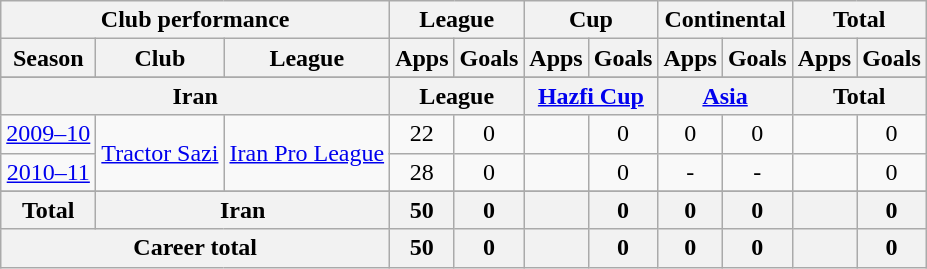<table class="wikitable" style="text-align:center">
<tr>
<th colspan=3>Club performance</th>
<th colspan=2>League</th>
<th colspan=2>Cup</th>
<th colspan=2>Continental</th>
<th colspan=2>Total</th>
</tr>
<tr>
<th>Season</th>
<th>Club</th>
<th>League</th>
<th>Apps</th>
<th>Goals</th>
<th>Apps</th>
<th>Goals</th>
<th>Apps</th>
<th>Goals</th>
<th>Apps</th>
<th>Goals</th>
</tr>
<tr>
</tr>
<tr>
<th colspan=3>Iran</th>
<th colspan=2>League</th>
<th colspan=2><a href='#'>Hazfi Cup</a></th>
<th colspan=2><a href='#'>Asia</a></th>
<th colspan=2>Total</th>
</tr>
<tr>
<td><a href='#'>2009–10</a></td>
<td rowspan="2"><a href='#'>Tractor Sazi</a></td>
<td rowspan="2"><a href='#'>Iran Pro League</a></td>
<td>22</td>
<td>0</td>
<td></td>
<td>0</td>
<td>0</td>
<td>0</td>
<td></td>
<td>0</td>
</tr>
<tr>
<td><a href='#'>2010–11</a></td>
<td>28</td>
<td>0</td>
<td></td>
<td>0</td>
<td>-</td>
<td>-</td>
<td></td>
<td>0</td>
</tr>
<tr>
</tr>
<tr>
<th rowspan=1>Total</th>
<th colspan=2>Iran</th>
<th>50</th>
<th>0</th>
<th></th>
<th>0</th>
<th>0</th>
<th>0</th>
<th></th>
<th>0</th>
</tr>
<tr>
<th colspan=3>Career total</th>
<th>50</th>
<th>0</th>
<th></th>
<th>0</th>
<th>0</th>
<th>0</th>
<th></th>
<th>0</th>
</tr>
</table>
